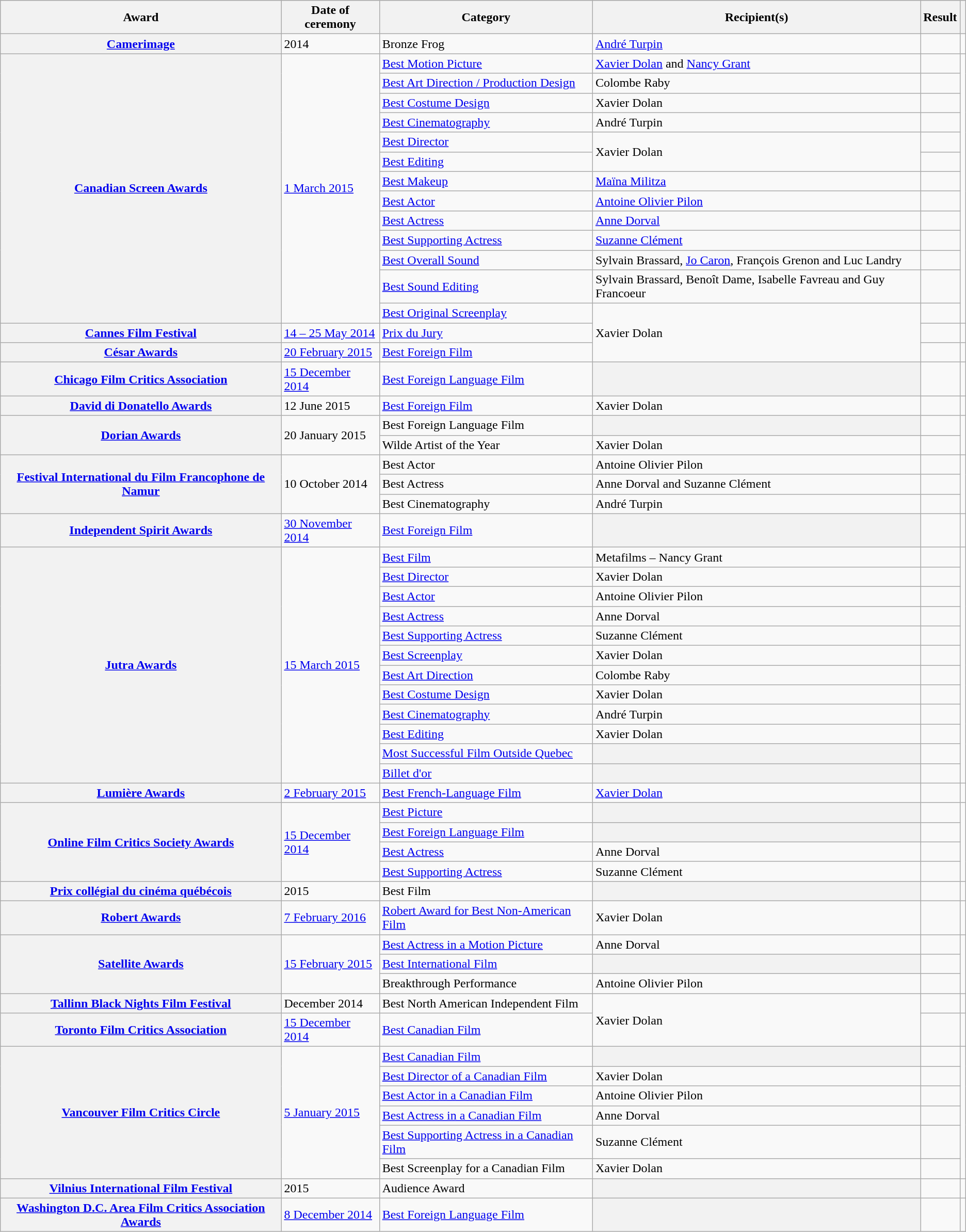<table class="wikitable plainrowheaders sortable">
<tr style="background:#CCCCCC; text-align:center;">
<th scope="col">Award</th>
<th scope="col">Date of ceremony</th>
<th scope="col">Category</th>
<th scope="col">Recipient(s)</th>
<th scope="col">Result</th>
<th scope="col" class="unsortable"></th>
</tr>
<tr>
<th scope="row"><a href='#'>Camerimage</a></th>
<td rowspan="1">2014</td>
<td>Bronze Frog</td>
<td><a href='#'>André Turpin</a></td>
<td></td>
<td style="text-align:center;" rowspan=1></td>
</tr>
<tr>
<th scope="row" rowspan="13"><a href='#'>Canadian Screen Awards</a></th>
<td rowspan="13"><a href='#'>1 March 2015</a></td>
<td><a href='#'>Best Motion Picture</a></td>
<td><a href='#'>Xavier Dolan</a> and <a href='#'>Nancy Grant</a></td>
<td></td>
<td style="text-align:center;" rowspan=13></td>
</tr>
<tr>
<td><a href='#'>Best Art Direction / Production Design</a></td>
<td>Colombe Raby</td>
<td></td>
</tr>
<tr>
<td><a href='#'>Best Costume Design</a></td>
<td>Xavier Dolan</td>
<td></td>
</tr>
<tr>
<td><a href='#'>Best Cinematography</a></td>
<td>André Turpin</td>
<td></td>
</tr>
<tr>
<td><a href='#'>Best Director</a></td>
<td rowspan="2">Xavier Dolan</td>
<td></td>
</tr>
<tr>
<td><a href='#'>Best Editing</a></td>
<td></td>
</tr>
<tr>
<td><a href='#'>Best Makeup</a></td>
<td><a href='#'>Maïna Militza</a></td>
<td></td>
</tr>
<tr>
<td><a href='#'>Best Actor</a></td>
<td><a href='#'>Antoine Olivier Pilon</a></td>
<td></td>
</tr>
<tr>
<td><a href='#'>Best Actress</a></td>
<td><a href='#'>Anne Dorval</a></td>
<td></td>
</tr>
<tr>
<td><a href='#'>Best Supporting Actress</a></td>
<td><a href='#'>Suzanne Clément</a></td>
<td></td>
</tr>
<tr>
<td><a href='#'>Best Overall Sound</a></td>
<td>Sylvain Brassard, <a href='#'>Jo Caron</a>, François Grenon and Luc Landry</td>
<td></td>
</tr>
<tr>
<td><a href='#'>Best Sound Editing</a></td>
<td>Sylvain Brassard, Benoît Dame, Isabelle Favreau and Guy Francoeur</td>
<td></td>
</tr>
<tr>
<td><a href='#'>Best Original Screenplay</a></td>
<td rowspan="3">Xavier Dolan</td>
<td></td>
</tr>
<tr>
<th scope="row"><a href='#'>Cannes Film Festival</a></th>
<td rowspan="1"><a href='#'>14 – 25 May 2014</a></td>
<td><a href='#'>Prix du Jury</a></td>
<td></td>
<td style="text-align:center;" rowspan=1></td>
</tr>
<tr>
<th scope="row"><a href='#'>César Awards</a></th>
<td rowspan="1"><a href='#'>20 February 2015</a></td>
<td><a href='#'>Best Foreign Film</a></td>
<td></td>
<td style="text-align:center;" rowspan=1></td>
</tr>
<tr>
<th scope="row"><a href='#'>Chicago Film Critics Association</a></th>
<td rowspan="1"><a href='#'>15 December 2014</a></td>
<td><a href='#'>Best Foreign Language Film</a></td>
<th></th>
<td></td>
<td style="text-align:center;" rowspan=1></td>
</tr>
<tr>
<th scope="row"><a href='#'>David di Donatello Awards</a></th>
<td rowspan="1">12 June 2015</td>
<td><a href='#'>Best Foreign Film</a></td>
<td>Xavier Dolan</td>
<td></td>
<td style="text-align:center;" rowspan=1></td>
</tr>
<tr>
<th scope="row" rowspan="2"><a href='#'>Dorian Awards</a></th>
<td rowspan="2">20 January 2015</td>
<td>Best Foreign Language Film</td>
<th></th>
<td></td>
<td style="text-align:center;" rowspan=2></td>
</tr>
<tr>
<td>Wilde Artist of the Year</td>
<td>Xavier Dolan</td>
<td></td>
</tr>
<tr>
<th scope="row" rowspan="3"><a href='#'>Festival International du Film Francophone de Namur</a></th>
<td rowspan="3">10 October 2014</td>
<td>Best Actor</td>
<td>Antoine Olivier Pilon</td>
<td></td>
<td style="text-align:center;" rowspan=3></td>
</tr>
<tr>
<td>Best Actress</td>
<td>Anne Dorval and Suzanne Clément</td>
<td></td>
</tr>
<tr>
<td>Best Cinematography</td>
<td>André Turpin</td>
<td></td>
</tr>
<tr>
<th scope="row"><a href='#'>Independent Spirit Awards</a></th>
<td rowspan="1"><a href='#'>30 November 2014</a></td>
<td><a href='#'>Best Foreign Film</a></td>
<th></th>
<td></td>
<td style="text-align:center;" rowspan=1></td>
</tr>
<tr>
<th scope="row" rowspan="12"><a href='#'>Jutra Awards</a></th>
<td rowspan="12"><a href='#'>15 March 2015</a></td>
<td><a href='#'>Best Film</a></td>
<td>Metafilms – Nancy Grant</td>
<td></td>
<td style="text-align:center;" rowspan=12></td>
</tr>
<tr>
<td><a href='#'>Best Director</a></td>
<td>Xavier Dolan</td>
<td></td>
</tr>
<tr>
<td><a href='#'>Best Actor</a></td>
<td>Antoine Olivier Pilon</td>
<td></td>
</tr>
<tr>
<td><a href='#'>Best Actress</a></td>
<td>Anne Dorval</td>
<td></td>
</tr>
<tr>
<td><a href='#'>Best Supporting Actress</a></td>
<td>Suzanne Clément</td>
<td></td>
</tr>
<tr>
<td><a href='#'>Best Screenplay</a></td>
<td>Xavier Dolan</td>
<td></td>
</tr>
<tr>
<td><a href='#'>Best Art Direction</a></td>
<td>Colombe Raby</td>
<td></td>
</tr>
<tr>
<td><a href='#'>Best Costume Design</a></td>
<td>Xavier Dolan</td>
<td></td>
</tr>
<tr>
<td><a href='#'>Best Cinematography</a></td>
<td>André Turpin</td>
<td></td>
</tr>
<tr>
<td><a href='#'>Best Editing</a></td>
<td>Xavier Dolan</td>
<td></td>
</tr>
<tr>
<td><a href='#'>Most Successful Film Outside Quebec</a></td>
<th></th>
<td></td>
</tr>
<tr>
<td><a href='#'>Billet d'or</a></td>
<th></th>
<td></td>
</tr>
<tr>
<th scope="row"><a href='#'>Lumière Awards</a></th>
<td rowspan="1"><a href='#'>2 February 2015</a></td>
<td><a href='#'>Best French-Language Film</a></td>
<td><a href='#'>Xavier Dolan</a></td>
<td></td>
<td style="text-align:center;" rowspan=1></td>
</tr>
<tr>
<th scope="row" rowspan="4"><a href='#'>Online Film Critics Society Awards</a></th>
<td rowspan="4"><a href='#'>15 December 2014</a></td>
<td><a href='#'>Best Picture</a></td>
<th></th>
<td></td>
<td style="text-align:center;" rowspan=4></td>
</tr>
<tr>
<td><a href='#'>Best Foreign Language Film</a></td>
<th></th>
<td></td>
</tr>
<tr>
<td><a href='#'>Best Actress</a></td>
<td>Anne Dorval</td>
<td></td>
</tr>
<tr>
<td><a href='#'>Best Supporting Actress</a></td>
<td>Suzanne Clément</td>
<td></td>
</tr>
<tr>
<th scope="row"><a href='#'>Prix collégial du cinéma québécois</a></th>
<td>2015</td>
<td>Best Film</td>
<th></th>
<td></td>
<td style="text-align:center;" rowspan=1></td>
</tr>
<tr>
<th scope="row"><a href='#'>Robert Awards</a></th>
<td rowspan="1"><a href='#'>7 February 2016</a></td>
<td><a href='#'>Robert Award for Best Non-American Film</a></td>
<td>Xavier Dolan</td>
<td></td>
<td style="text-align:center;" rowspan=1></td>
</tr>
<tr>
<th scope="row" rowspan="3"><a href='#'>Satellite Awards</a></th>
<td rowspan="3"><a href='#'>15 February 2015</a></td>
<td><a href='#'>Best Actress in a Motion Picture</a></td>
<td>Anne Dorval</td>
<td></td>
<td style="text-align:center;" rowspan=3></td>
</tr>
<tr>
<td><a href='#'>Best International Film</a></td>
<th></th>
<td></td>
</tr>
<tr>
<td>Breakthrough Performance</td>
<td>Antoine Olivier Pilon</td>
<td></td>
</tr>
<tr>
<th scope="row"><a href='#'>Tallinn Black Nights Film Festival</a></th>
<td rowspan="1">December 2014</td>
<td>Best North American Independent Film</td>
<td rowspan="2">Xavier Dolan</td>
<td></td>
<td style="text-align:center;" rowspan=1></td>
</tr>
<tr>
<th scope="row"><a href='#'>Toronto Film Critics Association</a></th>
<td rowspan="1"><a href='#'>15 December 2014</a></td>
<td><a href='#'>Best Canadian Film</a></td>
<td></td>
<td style="text-align:center;" rowspan=1></td>
</tr>
<tr>
<th scope="row" rowspan="6"><a href='#'>Vancouver Film Critics Circle</a></th>
<td rowspan="6"><a href='#'>5 January 2015</a></td>
<td><a href='#'>Best Canadian Film</a></td>
<th></th>
<td></td>
<td style="text-align:center;" rowspan=6></td>
</tr>
<tr>
<td><a href='#'>Best Director of a Canadian Film</a></td>
<td>Xavier Dolan</td>
<td></td>
</tr>
<tr>
<td><a href='#'>Best Actor in a Canadian Film</a></td>
<td>Antoine Olivier Pilon</td>
<td></td>
</tr>
<tr>
<td><a href='#'>Best Actress in a Canadian Film</a></td>
<td>Anne Dorval</td>
<td></td>
</tr>
<tr>
<td><a href='#'>Best Supporting Actress in a Canadian Film</a></td>
<td>Suzanne Clément</td>
<td></td>
</tr>
<tr>
<td>Best Screenplay for a Canadian Film</td>
<td>Xavier Dolan</td>
<td></td>
</tr>
<tr>
<th scope="row"><a href='#'>Vilnius International Film Festival</a></th>
<td>2015</td>
<td>Audience Award</td>
<th></th>
<td></td>
<td style="text-align:center;" rowspan=1></td>
</tr>
<tr>
<th scope="row"><a href='#'>Washington D.C. Area Film Critics Association Awards</a></th>
<td rowspan="1"><a href='#'>8 December 2014</a></td>
<td><a href='#'>Best Foreign Language Film</a></td>
<th></th>
<td></td>
<td style="text-align:center;" rowspan=1></td>
</tr>
</table>
